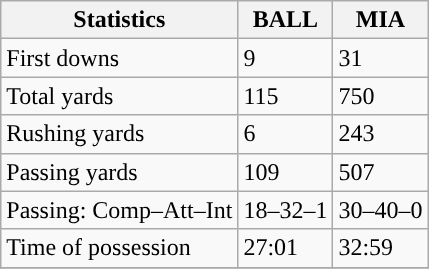<table class="wikitable" style="float: left;">
<tr>
<th>Statistics</th>
<th>BALL</th>
<th>MIA</th>
</tr>
<tr>
<td>First downs</td>
<td>9</td>
<td>31</td>
</tr>
<tr>
<td>Total yards</td>
<td>115</td>
<td>750</td>
</tr>
<tr>
<td>Rushing yards</td>
<td>6</td>
<td>243</td>
</tr>
<tr>
<td>Passing yards</td>
<td>109</td>
<td>507</td>
</tr>
<tr>
<td>Passing: Comp–Att–Int</td>
<td>18–32–1</td>
<td>30–40–0</td>
</tr>
<tr>
<td>Time of possession</td>
<td>27:01</td>
<td>32:59</td>
</tr>
<tr>
</tr>
</table>
